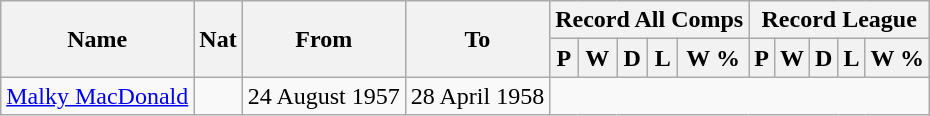<table style="text-align: center" class="wikitable">
<tr>
<th rowspan="2">Name</th>
<th rowspan="2">Nat</th>
<th rowspan="2">From</th>
<th rowspan="2">To</th>
<th colspan="5">Record All Comps</th>
<th colspan="5">Record League</th>
</tr>
<tr>
<th>P</th>
<th>W</th>
<th>D</th>
<th>L</th>
<th>W %</th>
<th>P</th>
<th>W</th>
<th>D</th>
<th>L</th>
<th>W %</th>
</tr>
<tr>
<td style="text-align:left;"><a href='#'>Malky MacDonald</a></td>
<td></td>
<td style="text-align:left;">24 August 1957</td>
<td style="text-align:left;">28 April 1958<br>
</td>
</tr>
</table>
